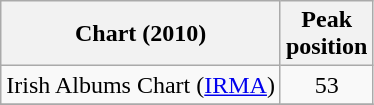<table class="wikitable">
<tr>
<th>Chart (2010)</th>
<th>Peak<br>position</th>
</tr>
<tr>
<td>Irish Albums Chart (<a href='#'>IRMA</a>)</td>
<td align="center">53</td>
</tr>
<tr>
</tr>
</table>
